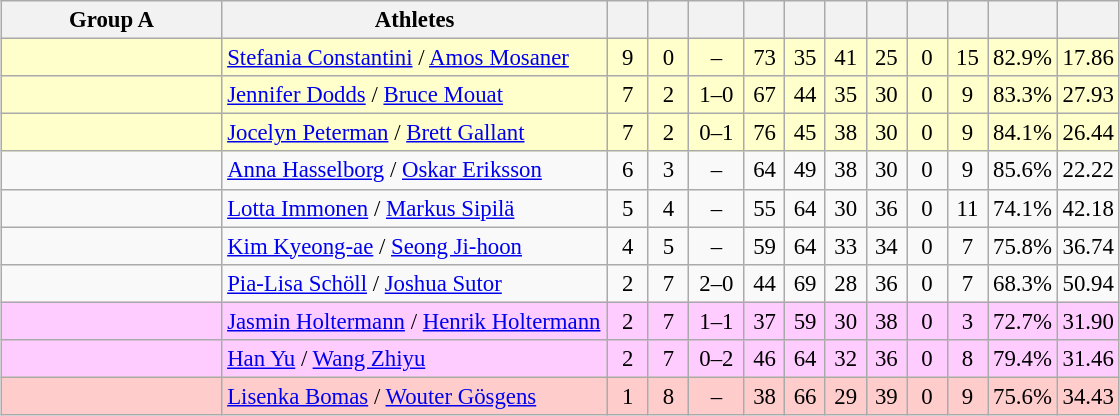<table>
<tr>
<td valign=top width=10%><br><table class="wikitable" style="font-size:95%; text-align:center;">
<tr>
<th width=140>Group A</th>
<th width=250>Athletes</th>
<th width=20></th>
<th width=20></th>
<th width=30></th>
<th width=20></th>
<th width=20></th>
<th width=20></th>
<th width=20></th>
<th width=20></th>
<th width=20></th>
<th width=20></th>
<th width=20></th>
</tr>
<tr bgcolor=#ffffcc>
<td style="text-align:left;"></td>
<td style="text-align:left;"><a href='#'>Stefania Constantini</a> / <a href='#'>Amos Mosaner</a></td>
<td>9</td>
<td>0</td>
<td>–</td>
<td>73</td>
<td>35</td>
<td>41</td>
<td>25</td>
<td>0</td>
<td>15</td>
<td>82.9%</td>
<td>17.86</td>
</tr>
<tr bgcolor=#ffffcc>
<td style="text-align:left;"></td>
<td style="text-align:left;"><a href='#'>Jennifer Dodds</a> / <a href='#'>Bruce Mouat</a></td>
<td>7</td>
<td>2</td>
<td>1–0</td>
<td>67</td>
<td>44</td>
<td>35</td>
<td>30</td>
<td>0</td>
<td>9</td>
<td>83.3%</td>
<td>27.93</td>
</tr>
<tr bgcolor=#ffffcc>
<td style="text-align:left;"></td>
<td style="text-align:left;"><a href='#'>Jocelyn Peterman</a> / <a href='#'>Brett Gallant</a></td>
<td>7</td>
<td>2</td>
<td>0–1</td>
<td>76</td>
<td>45</td>
<td>38</td>
<td>30</td>
<td>0</td>
<td>9</td>
<td>84.1%</td>
<td>26.44</td>
</tr>
<tr>
<td style="text-align:left;"></td>
<td style="text-align:left;"><a href='#'>Anna Hasselborg</a> / <a href='#'>Oskar Eriksson</a></td>
<td>6</td>
<td>3</td>
<td>–</td>
<td>64</td>
<td>49</td>
<td>38</td>
<td>30</td>
<td>0</td>
<td>9</td>
<td>85.6%</td>
<td>22.22</td>
</tr>
<tr>
<td style="text-align:left;"></td>
<td style="text-align:left;"><a href='#'>Lotta Immonen</a> / <a href='#'>Markus Sipilä</a></td>
<td>5</td>
<td>4</td>
<td>–</td>
<td>55</td>
<td>64</td>
<td>30</td>
<td>36</td>
<td>0</td>
<td>11</td>
<td>74.1%</td>
<td>42.18</td>
</tr>
<tr>
<td style="text-align:left;"></td>
<td style="text-align:left;"><a href='#'>Kim Kyeong-ae</a> / <a href='#'>Seong Ji-hoon</a></td>
<td>4</td>
<td>5</td>
<td>–</td>
<td>59</td>
<td>64</td>
<td>33</td>
<td>34</td>
<td>0</td>
<td>7</td>
<td>75.8%</td>
<td>36.74</td>
</tr>
<tr>
<td style="text-align:left;"></td>
<td style="text-align:left;"><a href='#'>Pia-Lisa Schöll</a> / <a href='#'>Joshua Sutor</a></td>
<td>2</td>
<td>7</td>
<td>2–0</td>
<td>44</td>
<td>69</td>
<td>28</td>
<td>36</td>
<td>0</td>
<td>7</td>
<td>68.3%</td>
<td>50.94</td>
</tr>
<tr bgcolor=#ffccff>
<td style="text-align:left;"></td>
<td style="text-align:left;"><a href='#'>Jasmin Holtermann</a> / <a href='#'>Henrik Holtermann</a></td>
<td>2</td>
<td>7</td>
<td>1–1</td>
<td>37</td>
<td>59</td>
<td>30</td>
<td>38</td>
<td>0</td>
<td>3</td>
<td>72.7%</td>
<td>31.90</td>
</tr>
<tr bgcolor=#ffccff>
<td style="text-align:left;"></td>
<td style="text-align:left;"><a href='#'>Han Yu</a> / <a href='#'>Wang Zhiyu</a></td>
<td>2</td>
<td>7</td>
<td>0–2</td>
<td>46</td>
<td>64</td>
<td>32</td>
<td>36</td>
<td>0</td>
<td>8</td>
<td>79.4%</td>
<td>31.46</td>
</tr>
<tr bgcolor=#ffcccc>
<td style="text-align:left;"></td>
<td style="text-align:left;"><a href='#'>Lisenka Bomas</a> / <a href='#'>Wouter Gösgens</a></td>
<td>1</td>
<td>8</td>
<td>–</td>
<td>38</td>
<td>66</td>
<td>29</td>
<td>39</td>
<td>0</td>
<td>9</td>
<td>75.6%</td>
<td>34.43</td>
</tr>
</table>
</td>
</tr>
</table>
